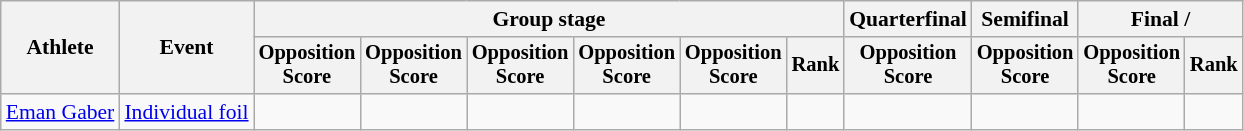<table class=wikitable style="font-size:90%">
<tr>
<th rowspan=2>Athlete</th>
<th rowspan=2>Event</th>
<th colspan=6>Group stage</th>
<th>Quarterfinal</th>
<th>Semifinal</th>
<th colspan=2>Final / </th>
</tr>
<tr style="font-size:95%">
<th>Opposition<br>Score</th>
<th>Opposition<br>Score</th>
<th>Opposition<br>Score</th>
<th>Opposition<br>Score</th>
<th>Opposition<br>Score</th>
<th>Rank</th>
<th>Opposition<br>Score</th>
<th>Opposition<br>Score</th>
<th>Opposition<br>Score</th>
<th>Rank</th>
</tr>
<tr align=center>
<td align=left><a href='#'>Eman Gaber</a></td>
<td align=left><a href='#'>Individual foil</a></td>
<td></td>
<td></td>
<td></td>
<td></td>
<td></td>
<td></td>
<td></td>
<td></td>
<td></td>
<td></td>
</tr>
</table>
